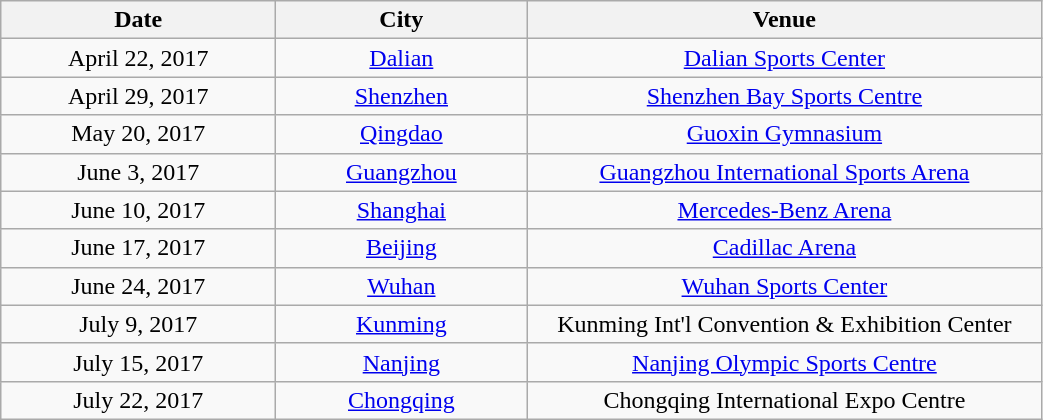<table class="wikitable plainrowheaders" style="text-align:center;">
<tr>
<th scope="col" style="width:11em;">Date</th>
<th scope="col" style="width:10em;">City</th>
<th scope="col" style="width:21em;">Venue</th>
</tr>
<tr>
<td>April 22, 2017</td>
<td><a href='#'>Dalian</a></td>
<td><a href='#'>Dalian Sports Center</a></td>
</tr>
<tr>
<td>April 29, 2017</td>
<td><a href='#'>Shenzhen</a></td>
<td><a href='#'>Shenzhen Bay Sports Centre</a></td>
</tr>
<tr>
<td>May 20, 2017</td>
<td><a href='#'>Qingdao</a></td>
<td><a href='#'>Guoxin Gymnasium</a></td>
</tr>
<tr>
<td>June 3, 2017</td>
<td><a href='#'>Guangzhou</a></td>
<td><a href='#'>Guangzhou International Sports Arena</a></td>
</tr>
<tr>
<td>June 10, 2017</td>
<td><a href='#'>Shanghai</a></td>
<td><a href='#'>Mercedes-Benz Arena</a></td>
</tr>
<tr>
<td>June 17, 2017</td>
<td><a href='#'>Beijing</a></td>
<td><a href='#'>Cadillac Arena</a></td>
</tr>
<tr>
<td>June 24, 2017</td>
<td><a href='#'>Wuhan</a></td>
<td><a href='#'>Wuhan Sports Center</a></td>
</tr>
<tr>
<td>July 9, 2017</td>
<td><a href='#'>Kunming</a></td>
<td>Kunming Int'l Convention & Exhibition Center</td>
</tr>
<tr>
<td>July 15, 2017</td>
<td><a href='#'>Nanjing</a></td>
<td><a href='#'>Nanjing Olympic Sports Centre</a></td>
</tr>
<tr>
<td>July 22, 2017</td>
<td><a href='#'>Chongqing</a></td>
<td>Chongqing International Expo Centre</td>
</tr>
</table>
